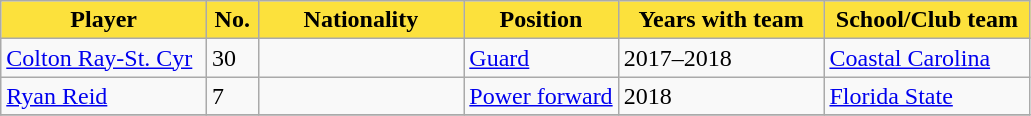<table class="wikitable sortable sortable">
<tr>
<th style="background:#FCE13C; color:#000000; width:20%;">Player</th>
<th style="background:#FCE13C; color:#000000; width:5%;">No.</th>
<th style="background:#FCE13C; color:#000000; width:20%;">Nationality</th>
<th style="background:#FCE13C; color:#000000; width:15%;">Position</th>
<th style="background:#FCE13C; color:#000000; width:20%;">Years with team</th>
<th style="background:#FCE13C; color:#000000; width:20%;">School/Club team</th>
</tr>
<tr>
<td><a href='#'>Colton Ray-St. Cyr</a></td>
<td>30</td>
<td></td>
<td><a href='#'>Guard</a></td>
<td>2017–2018</td>
<td><a href='#'>Coastal Carolina</a></td>
</tr>
<tr>
<td><a href='#'>Ryan Reid</a></td>
<td>7</td>
<td></td>
<td><a href='#'>Power forward</a></td>
<td>2018</td>
<td><a href='#'>Florida State</a></td>
</tr>
<tr>
</tr>
</table>
